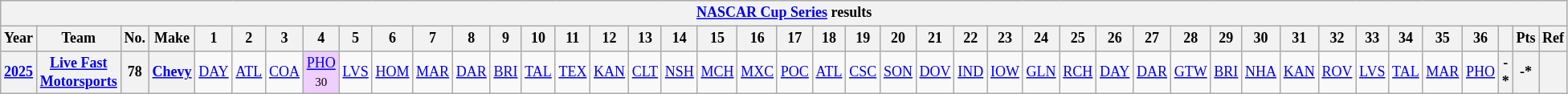<table class="wikitable" style="text-align:center; font-size:75%">
<tr>
<th colspan=43><a href='#'>NASCAR Cup Series</a> results</th>
</tr>
<tr>
<th>Year</th>
<th>Team</th>
<th>No.</th>
<th>Make</th>
<th>1</th>
<th>2</th>
<th>3</th>
<th>4</th>
<th>5</th>
<th>6</th>
<th>7</th>
<th>8</th>
<th>9</th>
<th>10</th>
<th>11</th>
<th>12</th>
<th>13</th>
<th>14</th>
<th>15</th>
<th>16</th>
<th>17</th>
<th>18</th>
<th>19</th>
<th>20</th>
<th>21</th>
<th>22</th>
<th>23</th>
<th>24</th>
<th>25</th>
<th>26</th>
<th>27</th>
<th>28</th>
<th>29</th>
<th>30</th>
<th>31</th>
<th>32</th>
<th>33</th>
<th>34</th>
<th>35</th>
<th>36</th>
<th></th>
<th>Pts</th>
<th>Ref</th>
</tr>
<tr>
<th><a href='#'>2025</a></th>
<th><a href='#'>Live Fast Motorsports</a></th>
<th>78</th>
<th><a href='#'>Chevy</a></th>
<td><a href='#'>DAY</a></td>
<td><a href='#'>ATL</a></td>
<td><a href='#'>COA</a></td>
<td style="background:#EFCFFF;"><a href='#'>PHO</a><br><small>30</small></td>
<td><a href='#'>LVS</a></td>
<td><a href='#'>HOM</a></td>
<td><a href='#'>MAR</a></td>
<td><a href='#'>DAR</a></td>
<td><a href='#'>BRI</a></td>
<td><a href='#'>TAL</a></td>
<td><a href='#'>TEX</a></td>
<td><a href='#'>KAN</a></td>
<td><a href='#'>CLT</a></td>
<td><a href='#'>NSH</a></td>
<td><a href='#'>MCH</a></td>
<td><a href='#'>MXC</a></td>
<td><a href='#'>POC</a></td>
<td><a href='#'>ATL</a></td>
<td><a href='#'>CSC</a></td>
<td><a href='#'>SON</a></td>
<td><a href='#'>DOV</a></td>
<td><a href='#'>IND</a></td>
<td><a href='#'>IOW</a></td>
<td><a href='#'>GLN</a></td>
<td><a href='#'>RCH</a></td>
<td><a href='#'>DAY</a></td>
<td><a href='#'>DAR</a></td>
<td><a href='#'>GTW</a></td>
<td><a href='#'>BRI</a></td>
<td><a href='#'>NHA</a></td>
<td><a href='#'>KAN</a></td>
<td><a href='#'>ROV</a></td>
<td><a href='#'>LVS</a></td>
<td><a href='#'>TAL</a></td>
<td><a href='#'>MAR</a></td>
<td><a href='#'>PHO</a></td>
<th>-*</th>
<th>-*</th>
<th></th>
</tr>
</table>
